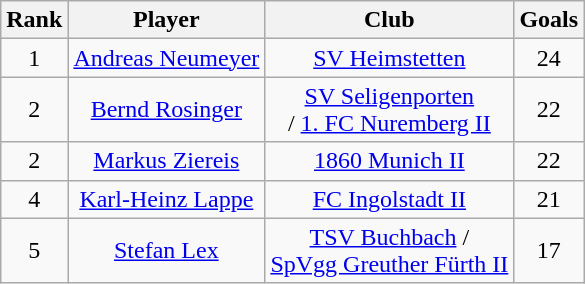<table class="wikitable" style="text-align:center">
<tr>
<th>Rank</th>
<th>Player</th>
<th>Club</th>
<th>Goals</th>
</tr>
<tr>
<td>1</td>
<td><a href='#'>Andreas Neumeyer</a></td>
<td><a href='#'>SV Heimstetten</a></td>
<td>24</td>
</tr>
<tr>
<td>2</td>
<td><a href='#'>Bernd Rosinger</a></td>
<td><a href='#'>SV Seligenporten</a><br>/ <a href='#'>1. FC Nuremberg II</a></td>
<td>22</td>
</tr>
<tr>
<td>2</td>
<td><a href='#'>Markus Ziereis</a></td>
<td><a href='#'>1860 Munich II</a></td>
<td>22</td>
</tr>
<tr>
<td>4</td>
<td><a href='#'>Karl-Heinz Lappe</a></td>
<td><a href='#'>FC Ingolstadt II</a></td>
<td>21</td>
</tr>
<tr>
<td>5</td>
<td><a href='#'>Stefan Lex</a></td>
<td><a href='#'>TSV Buchbach</a> /<br> <a href='#'>SpVgg Greuther Fürth II</a></td>
<td>17</td>
</tr>
</table>
